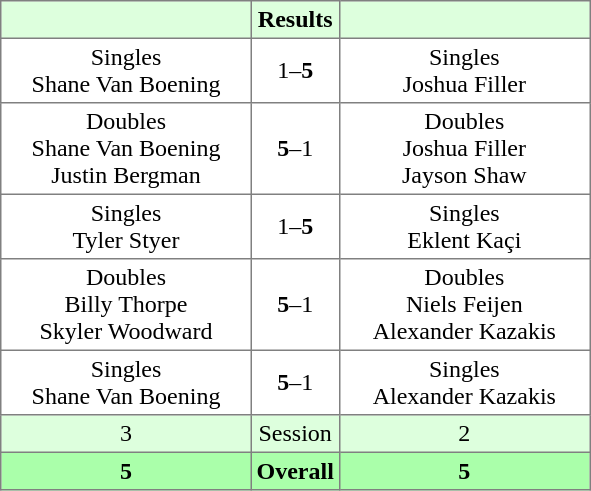<table border="1" cellpadding="3" style="border-collapse: collapse;">
<tr bgcolor="#ddffdd">
<th width="160"></th>
<th>Results</th>
<th width="160"></th>
</tr>
<tr>
<td align="center">Singles<br>Shane Van Boening</td>
<td align="center">1–<strong>5</strong></td>
<td align="center">Singles<br>Joshua Filler</td>
</tr>
<tr>
<td align="center">Doubles<br>Shane Van Boening<br>Justin Bergman</td>
<td align="center"><strong>5</strong>–1</td>
<td align="center">Doubles<br>Joshua Filler<br>Jayson Shaw</td>
</tr>
<tr>
<td align="center">Singles<br>Tyler Styer</td>
<td align="center">1–<strong>5</strong></td>
<td align="center">Singles<br>Eklent Kaçi</td>
</tr>
<tr>
<td align="center">Doubles<br>Billy Thorpe<br>Skyler Woodward</td>
<td align="center"><strong>5</strong>–1</td>
<td align="center">Doubles<br>Niels Feijen<br>Alexander Kazakis</td>
</tr>
<tr>
<td align="center">Singles<br>Shane Van Boening</td>
<td align="center"><strong>5</strong>–1</td>
<td align="center">Singles<br>Alexander Kazakis</td>
</tr>
<tr bgcolor="#ddffdd">
<td align="center">3</td>
<td align="center">Session</td>
<td align="center">2</td>
</tr>
<tr bgcolor="#aaffaa">
<th align="center">5</th>
<th align="center">Overall</th>
<th align="center">5</th>
</tr>
</table>
